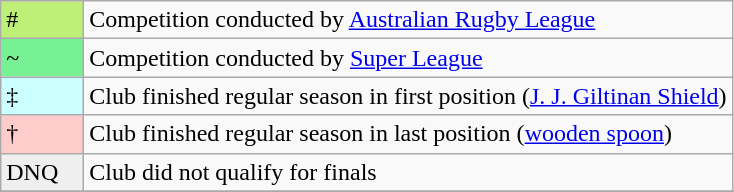<table class="wikitable">
<tr>
<td style="background:#bef078; width:3em">#</td>
<td>Competition conducted by <a href='#'>Australian Rugby League</a></td>
</tr>
<tr>
<td style="background:#78f094; width:3em">~</td>
<td>Competition conducted by <a href='#'>Super League</a></td>
</tr>
<tr>
<td style="background:#CCFFFF; width:3em">‡</td>
<td>Club finished regular season in first position (<a href='#'>J. J. Giltinan Shield</a>)</td>
</tr>
<tr>
<td style="background-color:#fcc; width:3em">†</td>
<td>Club finished regular season in last position (<a href='#'>wooden spoon</a>)</td>
</tr>
<tr>
<td style="background:#efefef;">DNQ</td>
<td>Club did not qualify for finals</td>
</tr>
<tr>
</tr>
</table>
